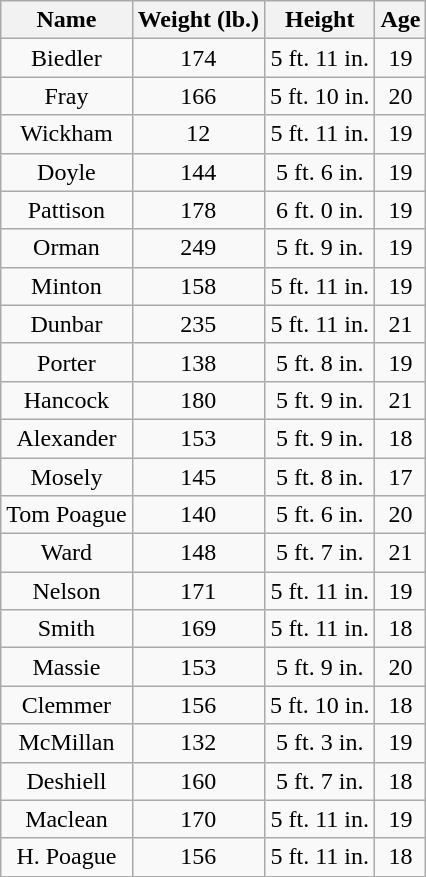<table class="wikitable" style="text-align:center">
<tr>
<th>Name</th>
<th>Weight (lb.)</th>
<th>Height</th>
<th>Age</th>
</tr>
<tr>
<td>Biedler</td>
<td>174</td>
<td>5 ft. 11 in.</td>
<td>19</td>
</tr>
<tr>
<td>Fray</td>
<td>166</td>
<td>5 ft. 10 in.</td>
<td>20</td>
</tr>
<tr>
<td>Wickham</td>
<td>12</td>
<td>5 ft. 11 in.</td>
<td>19</td>
</tr>
<tr>
<td>Doyle</td>
<td>144</td>
<td>5 ft. 6 in.</td>
<td>19</td>
</tr>
<tr>
<td>Pattison</td>
<td>178</td>
<td>6 ft. 0 in.</td>
<td>19</td>
</tr>
<tr>
<td>Orman</td>
<td>249</td>
<td>5 ft. 9 in.</td>
<td>19</td>
</tr>
<tr>
<td>Minton</td>
<td>158</td>
<td>5 ft. 11 in.</td>
<td>19</td>
</tr>
<tr>
<td>Dunbar</td>
<td>235</td>
<td>5 ft. 11 in.</td>
<td>21</td>
</tr>
<tr>
<td>Porter</td>
<td>138</td>
<td>5 ft. 8 in.</td>
<td>19</td>
</tr>
<tr>
<td>Hancock</td>
<td>180</td>
<td>5 ft. 9 in.</td>
<td>21</td>
</tr>
<tr>
<td>Alexander</td>
<td>153</td>
<td>5 ft. 9 in.</td>
<td>18</td>
</tr>
<tr>
<td>Mosely</td>
<td>145</td>
<td>5 ft. 8 in.</td>
<td>17</td>
</tr>
<tr>
<td>Tom Poague</td>
<td>140</td>
<td>5 ft. 6 in.</td>
<td>20</td>
</tr>
<tr>
<td>Ward</td>
<td>148</td>
<td>5 ft. 7 in.</td>
<td>21</td>
</tr>
<tr>
<td>Nelson</td>
<td>171</td>
<td>5 ft. 11 in.</td>
<td>19</td>
</tr>
<tr>
<td>Smith</td>
<td>169</td>
<td>5 ft. 11 in.</td>
<td>18</td>
</tr>
<tr>
<td>Massie</td>
<td>153</td>
<td>5 ft. 9 in.</td>
<td>20</td>
</tr>
<tr>
<td>Clemmer</td>
<td>156</td>
<td>5 ft. 10 in.</td>
<td>18</td>
</tr>
<tr>
<td>McMillan</td>
<td>132</td>
<td>5 ft. 3 in.</td>
<td>19</td>
</tr>
<tr>
<td>Deshiell</td>
<td>160</td>
<td>5 ft. 7 in.</td>
<td>18</td>
</tr>
<tr>
<td>Maclean</td>
<td>170</td>
<td>5 ft. 11 in.</td>
<td>19</td>
</tr>
<tr>
<td>H. Poague</td>
<td>156</td>
<td>5 ft. 11 in.</td>
<td>18</td>
</tr>
</table>
